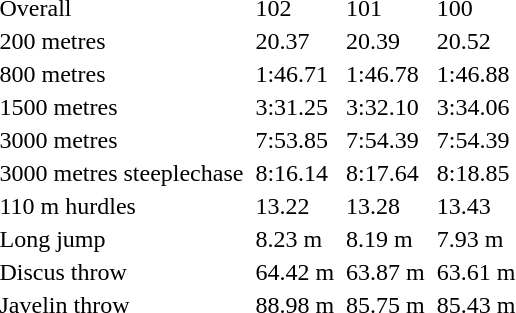<table>
<tr>
<td>Overall</td>
<td></td>
<td>102</td>
<td></td>
<td>101</td>
<td></td>
<td>100</td>
</tr>
<tr>
<td>200 metres</td>
<td></td>
<td>20.37</td>
<td></td>
<td>20.39</td>
<td></td>
<td>20.52</td>
</tr>
<tr>
<td>800 metres</td>
<td></td>
<td>1:46.71</td>
<td></td>
<td>1:46.78</td>
<td></td>
<td>1:46.88</td>
</tr>
<tr>
<td>1500 metres</td>
<td></td>
<td>3:31.25</td>
<td></td>
<td>3:32.10</td>
<td></td>
<td>3:34.06</td>
</tr>
<tr>
<td>3000 metres</td>
<td></td>
<td>7:53.85</td>
<td></td>
<td>7:54.39</td>
<td></td>
<td>7:54.39</td>
</tr>
<tr>
<td>3000 metres steeplechase</td>
<td></td>
<td>8:16.14</td>
<td></td>
<td>8:17.64</td>
<td></td>
<td>8:18.85</td>
</tr>
<tr>
<td>110 m hurdles</td>
<td></td>
<td>13.22</td>
<td></td>
<td>13.28</td>
<td></td>
<td>13.43</td>
</tr>
<tr>
<td>Long jump</td>
<td></td>
<td>8.23 m</td>
<td></td>
<td>8.19 m</td>
<td></td>
<td>7.93 m</td>
</tr>
<tr>
<td>Discus throw</td>
<td></td>
<td>64.42 m</td>
<td></td>
<td>63.87 m</td>
<td></td>
<td>63.61 m</td>
</tr>
<tr>
<td>Javelin throw</td>
<td></td>
<td>88.98 m</td>
<td></td>
<td>85.75 m</td>
<td></td>
<td>85.43 m</td>
</tr>
</table>
